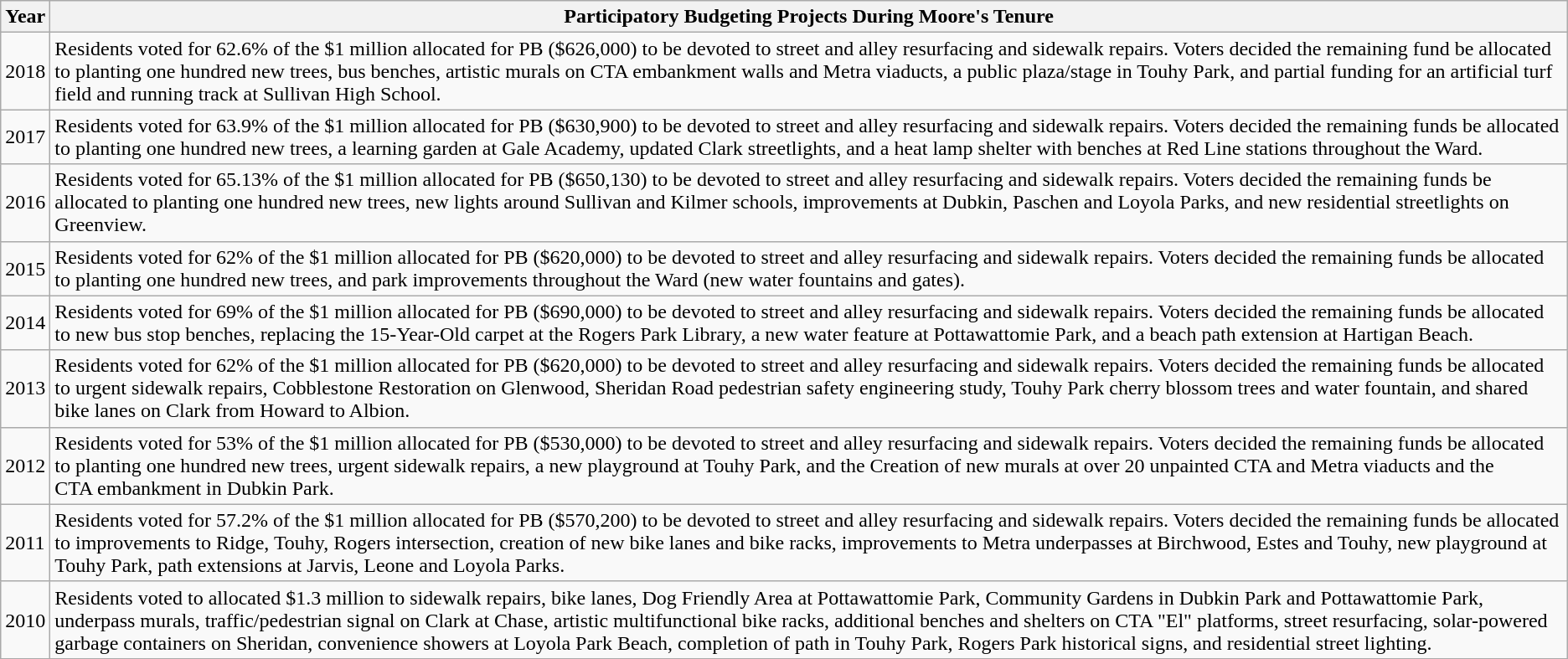<table class="wikitable">
<tr>
<th>Year</th>
<th>Participatory Budgeting Projects During Moore's Tenure</th>
</tr>
<tr>
<td>2018</td>
<td>Residents voted for 62.6% of the $1 million allocated for PB ($626,000) to be devoted to street and alley resurfacing and sidewalk repairs. Voters decided the remaining fund be allocated to planting one hundred new trees, bus benches, artistic murals on CTA embankment walls and Metra viaducts, a public plaza/stage in Touhy Park, and partial funding for an artificial turf field and running track at Sullivan High School.</td>
</tr>
<tr>
<td>2017</td>
<td>Residents voted for 63.9% of the $1 million allocated for PB ($630,900) to be devoted to street and alley resurfacing and sidewalk repairs. Voters decided the remaining funds be allocated to planting one hundred new trees, a learning garden at Gale Academy, updated Clark streetlights, and a heat lamp shelter with benches at Red Line stations throughout the Ward.</td>
</tr>
<tr>
<td>2016</td>
<td>Residents voted for 65.13% of the $1 million allocated for PB ($650,130) to be devoted to street and alley resurfacing and sidewalk repairs. Voters decided the remaining funds be allocated to planting one hundred new trees, new lights around Sullivan and Kilmer schools, improvements at Dubkin, Paschen and Loyola Parks, and new residential streetlights on Greenview.</td>
</tr>
<tr>
<td>2015</td>
<td>Residents voted for 62% of the $1 million allocated for PB ($620,000) to be devoted to street and alley resurfacing and sidewalk repairs. Voters decided the remaining funds be allocated to planting one hundred new trees, and park improvements throughout the Ward (new water fountains and gates).</td>
</tr>
<tr>
<td>2014</td>
<td>Residents voted for 69% of the $1 million allocated for PB ($690,000) to be devoted to street and alley resurfacing and sidewalk repairs. Voters decided the remaining funds be allocated to new bus stop benches, replacing the 15-Year-Old carpet at the Rogers Park Library, a new water feature at Pottawattomie Park, and a beach path extension at Hartigan Beach.</td>
</tr>
<tr>
<td>2013</td>
<td>Residents voted for 62% of the $1 million allocated for PB ($620,000) to be devoted to street and alley resurfacing and sidewalk repairs. Voters decided the remaining funds be allocated to urgent sidewalk repairs, Cobblestone Restoration on Glenwood, Sheridan Road pedestrian safety engineering study, Touhy Park cherry blossom trees and water fountain, and shared bike lanes on Clark from Howard to Albion.</td>
</tr>
<tr>
<td>2012</td>
<td>Residents voted for 53% of the $1 million allocated for PB ($530,000) to be devoted to street and alley resurfacing and sidewalk repairs. Voters decided the remaining funds be allocated to planting one hundred new trees, urgent sidewalk repairs, a new playground at Touhy Park, and the Creation of new murals at over 20 unpainted CTA and Metra viaducts and the<br>CTA embankment in Dubkin Park.</td>
</tr>
<tr>
<td>2011</td>
<td>Residents voted for 57.2% of the $1 million allocated for PB ($570,200) to be devoted to street and alley resurfacing and sidewalk repairs. Voters decided the remaining funds be allocated to improvements to Ridge, Touhy, Rogers intersection, creation of new bike lanes and bike racks, improvements to Metra underpasses at Birchwood, Estes and Touhy, new playground at Touhy Park, path extensions at Jarvis, Leone and Loyola Parks.</td>
</tr>
<tr>
<td>2010</td>
<td>Residents voted to allocated $1.3 million to sidewalk repairs, bike lanes, Dog Friendly Area at Pottawattomie Park, Community Gardens in Dubkin Park and Pottawattomie Park, underpass murals, traffic/pedestrian signal on Clark at Chase, artistic multifunctional bike racks, additional benches and shelters on CTA "El" platforms, street resurfacing, solar-powered garbage containers on Sheridan, convenience showers at Loyola Park Beach, completion of path in Touhy Park, Rogers Park historical signs, and residential street lighting.</td>
</tr>
</table>
